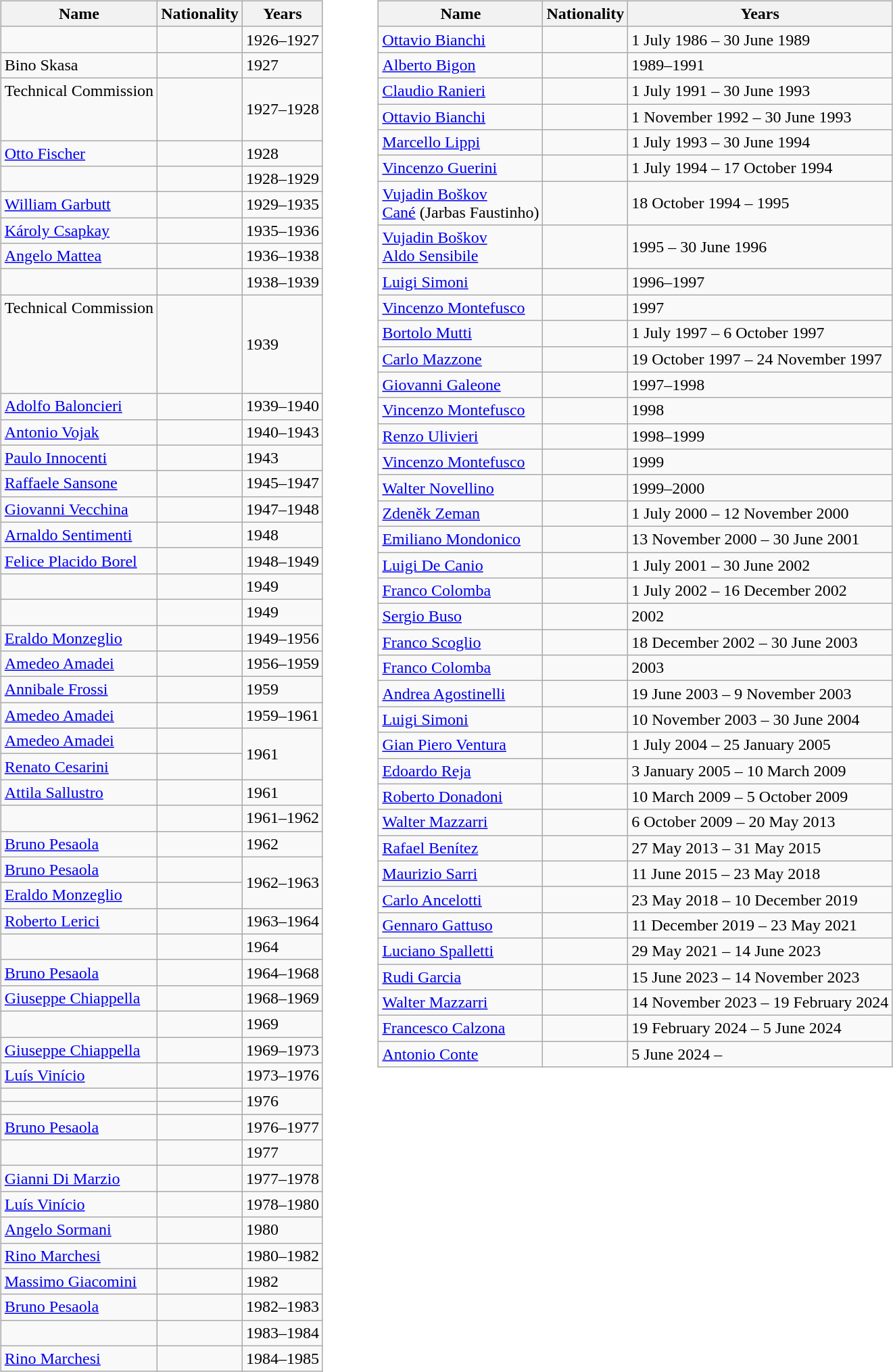<table>
<tr>
<td width="10"> </td>
<td valign="top"><br><table class="wikitable">
<tr>
<th>Name</th>
<th>Nationality</th>
<th>Years</th>
</tr>
<tr>
<td align="left"></td>
<td></td>
<td align="left">1926–1927</td>
</tr>
<tr>
<td align="left">Bino Skasa</td>
<td></td>
<td align="left">1927</td>
</tr>
<tr>
<td align="left">Technical Commission<br><br><small></small><br></td>
<td>  </td>
<td align="left">1927–1928</td>
</tr>
<tr>
<td align="left"><a href='#'>Otto Fischer</a></td>
<td></td>
<td align="left">1928</td>
</tr>
<tr>
<td align="left"></td>
<td></td>
<td align="left">1928–1929</td>
</tr>
<tr>
<td align="left"><a href='#'>William Garbutt</a></td>
<td></td>
<td align="left">1929–1935</td>
</tr>
<tr>
<td align="left"><a href='#'>Károly Csapkay</a></td>
<td></td>
<td align="left">1935–1936</td>
</tr>
<tr>
<td align="left"><a href='#'>Angelo Mattea</a></td>
<td></td>
<td align="left">1936–1938</td>
</tr>
<tr>
<td align="left"></td>
<td></td>
<td align="left">1938–1939</td>
</tr>
<tr>
<td align="left">Technical Commission<br><br><br><br><br></td>
<td></td>
<td align="left">1939</td>
</tr>
<tr>
<td align="left"><a href='#'>Adolfo Baloncieri</a></td>
<td></td>
<td align="left">1939–1940</td>
</tr>
<tr>
<td align="left"><a href='#'>Antonio Vojak</a></td>
<td></td>
<td align="left">1940–1943</td>
</tr>
<tr>
<td align="left"><a href='#'>Paulo Innocenti</a></td>
<td> </td>
<td align="left">1943</td>
</tr>
<tr>
<td align="left"><a href='#'>Raffaele Sansone</a></td>
<td> </td>
<td align="left">1945–1947</td>
</tr>
<tr>
<td align="left"><a href='#'>Giovanni Vecchina</a></td>
<td></td>
<td align="left">1947–1948</td>
</tr>
<tr>
<td align="left"><a href='#'>Arnaldo Sentimenti</a></td>
<td></td>
<td align="left">1948</td>
</tr>
<tr>
<td align="left"><a href='#'>Felice Placido Borel</a></td>
<td></td>
<td align="left">1948–1949</td>
</tr>
<tr>
<td align="left"></td>
<td></td>
<td align="left">1949</td>
</tr>
<tr>
<td align="left"></td>
<td></td>
<td align="left">1949</td>
</tr>
<tr>
<td align="left"><a href='#'>Eraldo Monzeglio</a></td>
<td></td>
<td align="left">1949–1956</td>
</tr>
<tr>
<td align="left"><a href='#'>Amedeo Amadei</a></td>
<td></td>
<td align="left">1956–1959</td>
</tr>
<tr>
<td align="left"><a href='#'>Annibale Frossi</a></td>
<td></td>
<td align="left">1959</td>
</tr>
<tr>
<td align="left"><a href='#'>Amedeo Amadei</a></td>
<td></td>
<td align="left">1959–1961</td>
</tr>
<tr>
<td align="left"><a href='#'>Amedeo Amadei</a></td>
<td></td>
<td rowspan="2" align="left">1961</td>
</tr>
<tr>
<td align="left"><a href='#'>Renato Cesarini</a></td>
<td></td>
</tr>
<tr>
<td align="left"><a href='#'>Attila Sallustro</a></td>
<td> </td>
<td align="left">1961</td>
</tr>
<tr>
<td align="left"></td>
<td></td>
<td align="left">1961–1962</td>
</tr>
<tr>
<td align="left"><a href='#'>Bruno Pesaola</a></td>
<td> </td>
<td align="left">1962</td>
</tr>
<tr>
<td align="left"><a href='#'>Bruno Pesaola</a></td>
<td> </td>
<td rowspan="2" align="left">1962–1963</td>
</tr>
<tr>
<td align="left"><a href='#'>Eraldo Monzeglio</a></td>
<td></td>
</tr>
<tr>
<td align="left"><a href='#'>Roberto Lerici</a></td>
<td></td>
<td align="left">1963–1964</td>
</tr>
<tr>
<td align="left"></td>
<td></td>
<td align="left">1964</td>
</tr>
<tr>
<td align="left"><a href='#'>Bruno Pesaola</a></td>
<td> </td>
<td align="left">1964–1968</td>
</tr>
<tr>
<td align="left"><a href='#'>Giuseppe Chiappella</a></td>
<td></td>
<td align="left">1968–1969</td>
</tr>
<tr>
<td align="left"></td>
<td></td>
<td align="left">1969</td>
</tr>
<tr>
<td align="left"><a href='#'>Giuseppe Chiappella</a></td>
<td></td>
<td align="left">1969–1973</td>
</tr>
<tr>
<td align="left"><a href='#'>Luís Vinício</a></td>
<td></td>
<td align="left">1973–1976</td>
</tr>
<tr>
<td align="left"></td>
<td></td>
<td rowspan="2" align="left">1976</td>
</tr>
<tr>
<td align="left"></td>
<td></td>
</tr>
<tr>
<td align="left"><a href='#'>Bruno Pesaola</a></td>
<td> </td>
<td align="left">1976–1977</td>
</tr>
<tr>
<td align="left"></td>
<td></td>
<td align="left">1977</td>
</tr>
<tr>
<td align="left"><a href='#'>Gianni Di Marzio</a></td>
<td></td>
<td align="left">1977–1978</td>
</tr>
<tr>
<td align="left"><a href='#'>Luís Vinício</a></td>
<td></td>
<td align="left">1978–1980</td>
</tr>
<tr>
<td align="left"><a href='#'>Angelo Sormani</a></td>
<td> </td>
<td align="left">1980</td>
</tr>
<tr>
<td align="left"><a href='#'>Rino Marchesi</a></td>
<td></td>
<td align="left">1980–1982</td>
</tr>
<tr>
<td align="left"><a href='#'>Massimo Giacomini</a></td>
<td></td>
<td align="left">1982</td>
</tr>
<tr>
<td align="left"><a href='#'>Bruno Pesaola</a></td>
<td> </td>
<td align="left">1982–1983</td>
</tr>
<tr>
<td align="left"></td>
<td></td>
<td align="left">1983–1984</td>
</tr>
<tr>
<td align="left"><a href='#'>Rino Marchesi</a></td>
<td></td>
<td align="left">1984–1985</td>
</tr>
</table>
</td>
<td width="30"> </td>
<td valign="top"><br><table class="wikitable">
<tr>
<th>Name</th>
<th>Nationality</th>
<th>Years</th>
</tr>
<tr>
<td align="left"><a href='#'>Ottavio Bianchi</a></td>
<td></td>
<td align="left">1 July 1986 – 30 June 1989</td>
</tr>
<tr>
<td align="left"><a href='#'>Alberto Bigon</a></td>
<td></td>
<td align="left">1989–1991</td>
</tr>
<tr>
<td align="left"><a href='#'>Claudio Ranieri</a></td>
<td></td>
<td align="left">1 July 1991 – 30 June 1993</td>
</tr>
<tr>
<td align="left"><a href='#'>Ottavio Bianchi</a></td>
<td></td>
<td align="left">1 November 1992 – 30 June 1993</td>
</tr>
<tr>
<td align="left"><a href='#'>Marcello Lippi</a></td>
<td></td>
<td align="left">1 July 1993 – 30 June 1994</td>
</tr>
<tr>
<td align="left"><a href='#'>Vincenzo Guerini</a></td>
<td></td>
<td align="left">1 July 1994 – 17 October 1994</td>
</tr>
<tr>
<td align="left"><a href='#'>Vujadin Boškov</a><br><a href='#'>Cané</a> (Jarbas Faustinho)</td>
<td> </td>
<td align="left">18 October 1994 – 1995</td>
</tr>
<tr>
<td align="left"><a href='#'>Vujadin Boškov</a><br><a href='#'>Aldo Sensibile</a></td>
<td> </td>
<td align="left">1995 – 30 June 1996</td>
</tr>
<tr>
<td align="left"><a href='#'>Luigi Simoni</a></td>
<td></td>
<td align="left">1996–1997</td>
</tr>
<tr>
<td align="left"><a href='#'>Vincenzo Montefusco</a></td>
<td></td>
<td align="left">1997</td>
</tr>
<tr>
<td align="left"><a href='#'>Bortolo Mutti</a></td>
<td></td>
<td align="left">1 July 1997 – 6 October 1997</td>
</tr>
<tr>
<td align="left"><a href='#'>Carlo Mazzone</a></td>
<td></td>
<td align="left">19 October 1997 – 24 November 1997</td>
</tr>
<tr>
<td align="left"><a href='#'>Giovanni Galeone</a></td>
<td></td>
<td align="left">1997–1998</td>
</tr>
<tr>
<td align="left"><a href='#'>Vincenzo Montefusco</a></td>
<td></td>
<td align="left">1998</td>
</tr>
<tr>
<td align="left"><a href='#'>Renzo Ulivieri</a></td>
<td></td>
<td align="left">1998–1999</td>
</tr>
<tr>
<td align="left"><a href='#'>Vincenzo Montefusco</a></td>
<td></td>
<td align="left">1999</td>
</tr>
<tr>
<td align="left"><a href='#'>Walter Novellino</a></td>
<td></td>
<td align="left">1999–2000</td>
</tr>
<tr>
<td align="left"><a href='#'>Zdeněk Zeman</a></td>
<td></td>
<td align="left">1 July 2000 – 12 November 2000</td>
</tr>
<tr>
<td align="left"><a href='#'>Emiliano Mondonico</a></td>
<td></td>
<td align="left">13 November 2000 – 30 June 2001</td>
</tr>
<tr>
<td align="left"><a href='#'>Luigi De Canio</a></td>
<td></td>
<td align="left">1 July 2001 – 30 June 2002</td>
</tr>
<tr>
<td align="left"><a href='#'>Franco Colomba</a></td>
<td></td>
<td align="left">1 July 2002 – 16 December 2002</td>
</tr>
<tr>
<td align="left"><a href='#'>Sergio Buso</a></td>
<td></td>
<td align="left">2002</td>
</tr>
<tr>
<td align="left"><a href='#'>Franco Scoglio</a></td>
<td></td>
<td align="left">18 December 2002 – 30 June 2003</td>
</tr>
<tr>
<td align="left"><a href='#'>Franco Colomba</a></td>
<td></td>
<td align="left">2003</td>
</tr>
<tr>
<td align="left"><a href='#'>Andrea Agostinelli</a></td>
<td></td>
<td align="left">19 June 2003 – 9 November 2003</td>
</tr>
<tr>
<td align="left"><a href='#'>Luigi Simoni</a></td>
<td></td>
<td align="left">10 November 2003 – 30 June 2004</td>
</tr>
<tr>
<td align="left"><a href='#'>Gian Piero Ventura</a></td>
<td></td>
<td align="left">1 July 2004 – 25 January 2005</td>
</tr>
<tr>
<td align="left"><a href='#'>Edoardo Reja</a></td>
<td></td>
<td align="left">3 January 2005 – 10 March 2009</td>
</tr>
<tr>
<td align="left"><a href='#'>Roberto Donadoni</a></td>
<td></td>
<td align="left">10 March 2009 – 5 October 2009</td>
</tr>
<tr>
<td align="left"><a href='#'>Walter Mazzarri</a></td>
<td></td>
<td align="left">6 October 2009 – 20 May 2013</td>
</tr>
<tr>
<td align="left"><a href='#'>Rafael Benítez</a></td>
<td></td>
<td align="left">27 May 2013 – 31 May 2015</td>
</tr>
<tr>
<td align="left"><a href='#'>Maurizio Sarri</a></td>
<td></td>
<td align="left">11 June 2015 – 23 May 2018</td>
</tr>
<tr>
<td align="left"><a href='#'>Carlo Ancelotti</a></td>
<td></td>
<td align="left">23 May 2018 – 10 December 2019</td>
</tr>
<tr>
<td align="left"><a href='#'>Gennaro Gattuso</a></td>
<td></td>
<td align="left">11 December 2019 – 23 May 2021</td>
</tr>
<tr>
<td><a href='#'>Luciano Spalletti</a></td>
<td></td>
<td>29 May 2021 – 14 June 2023</td>
</tr>
<tr>
<td align="left"><a href='#'>Rudi Garcia</a></td>
<td></td>
<td align="left">15 June 2023 – 14 November 2023</td>
</tr>
<tr>
<td align="left"><a href='#'>Walter Mazzarri</a></td>
<td></td>
<td align="left">14 November 2023 – 19 February 2024</td>
</tr>
<tr>
<td align="left"><a href='#'>Francesco Calzona</a></td>
<td></td>
<td align="left">19 February 2024 – 5 June 2024</td>
</tr>
<tr>
<td align="left"><a href='#'>Antonio Conte</a></td>
<td></td>
<td align="left">5 June 2024 –</td>
</tr>
</table>
</td>
</tr>
</table>
